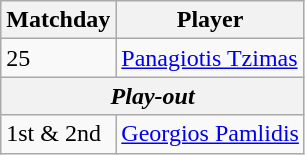<table class="wikitable">
<tr>
<th>Matchday</th>
<th>Player</th>
</tr>
<tr>
<td>25</td>
<td><a href='#'>Panagiotis Tzimas</a></td>
</tr>
<tr>
<th colspan="2"><em>Play-out</em></th>
</tr>
<tr>
<td>1st & 2nd</td>
<td><a href='#'>Georgios Pamlidis</a></td>
</tr>
</table>
